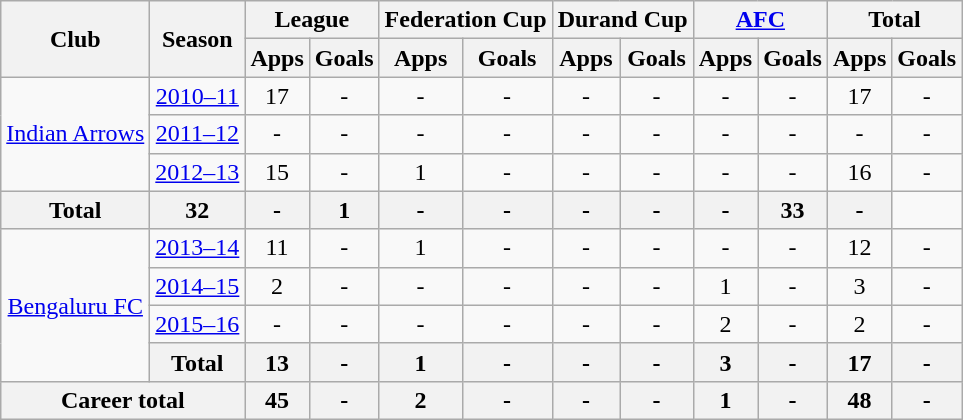<table class="wikitable" style="text-align: center;">
<tr>
<th rowspan="2">Club</th>
<th rowspan="2">Season</th>
<th colspan="2">League</th>
<th colspan="2">Federation Cup</th>
<th colspan="2">Durand Cup</th>
<th colspan="2"><a href='#'>AFC</a></th>
<th colspan="2">Total</th>
</tr>
<tr>
<th>Apps</th>
<th>Goals</th>
<th>Apps</th>
<th>Goals</th>
<th>Apps</th>
<th>Goals</th>
<th>Apps</th>
<th>Goals</th>
<th>Apps</th>
<th>Goals</th>
</tr>
<tr>
<td rowspan="3"><a href='#'>Indian Arrows</a></td>
<td><a href='#'>2010–11</a></td>
<td>17</td>
<td>-</td>
<td>-</td>
<td>-</td>
<td>-</td>
<td>-</td>
<td>-</td>
<td>-</td>
<td>17</td>
<td>-</td>
</tr>
<tr>
<td><a href='#'>2011–12</a></td>
<td>-</td>
<td>-</td>
<td>-</td>
<td>-</td>
<td>-</td>
<td>-</td>
<td>-</td>
<td>-</td>
<td>-</td>
<td>-</td>
</tr>
<tr>
<td><a href='#'>2012–13</a></td>
<td>15</td>
<td>-</td>
<td>1</td>
<td>-</td>
<td>-</td>
<td>-</td>
<td>-</td>
<td>-</td>
<td>16</td>
<td>-</td>
</tr>
<tr>
<th>Total</th>
<th>32</th>
<th>-</th>
<th>1</th>
<th>-</th>
<th>-</th>
<th>-</th>
<th>-</th>
<th>-</th>
<th>33</th>
<th>-</th>
</tr>
<tr>
<td rowspan="4"><a href='#'>Bengaluru FC</a></td>
<td><a href='#'>2013–14</a></td>
<td>11</td>
<td>-</td>
<td>1</td>
<td>-</td>
<td>-</td>
<td>-</td>
<td>-</td>
<td>-</td>
<td>12</td>
<td>-</td>
</tr>
<tr>
<td><a href='#'>2014–15</a></td>
<td>2</td>
<td>-</td>
<td>-</td>
<td>-</td>
<td>-</td>
<td>-</td>
<td>1</td>
<td>-</td>
<td>3</td>
<td>-</td>
</tr>
<tr>
<td><a href='#'>2015–16</a></td>
<td>-</td>
<td>-</td>
<td>-</td>
<td>-</td>
<td>-</td>
<td>-</td>
<td>2</td>
<td>-</td>
<td>2</td>
<td>-</td>
</tr>
<tr>
<th>Total</th>
<th>13</th>
<th>-</th>
<th>1</th>
<th>-</th>
<th>-</th>
<th>-</th>
<th>3</th>
<th>-</th>
<th>17</th>
<th>-</th>
</tr>
<tr>
<th colspan="2">Career total</th>
<th>45</th>
<th>-</th>
<th>2</th>
<th>-</th>
<th>-</th>
<th>-</th>
<th>1</th>
<th>-</th>
<th>48</th>
<th>-</th>
</tr>
</table>
